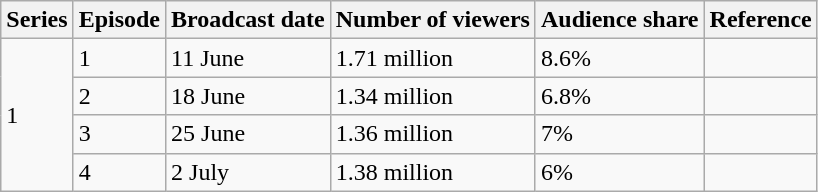<table class="wikitable sortable">
<tr>
<th>Series</th>
<th>Episode</th>
<th>Broadcast date</th>
<th>Number of viewers</th>
<th>Audience share</th>
<th>Reference</th>
</tr>
<tr>
<td rowspan="4">1</td>
<td>1</td>
<td>11 June</td>
<td>1.71 million</td>
<td>8.6%</td>
<td></td>
</tr>
<tr>
<td>2</td>
<td>18 June</td>
<td>1.34 million</td>
<td>6.8%</td>
<td></td>
</tr>
<tr>
<td>3</td>
<td>25 June</td>
<td>1.36 million</td>
<td>7%</td>
<td></td>
</tr>
<tr>
<td>4</td>
<td>2 July</td>
<td>1.38 million</td>
<td>6%</td>
<td></td>
</tr>
</table>
